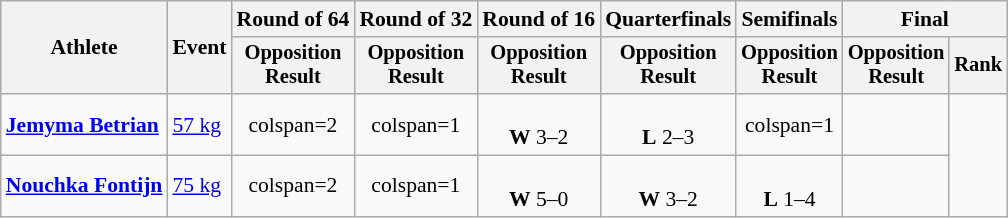<table class="wikitable" style="text-align:center; font-size:90%">
<tr>
<th rowspan=2>Athlete</th>
<th rowspan=2>Event</th>
<th>Round of 64</th>
<th>Round of 32</th>
<th>Round of 16</th>
<th>Quarterfinals</th>
<th>Semifinals</th>
<th colspan=2>Final</th>
</tr>
<tr style="font-size:95%">
<th>Opposition<br>Result</th>
<th>Opposition<br>Result</th>
<th>Opposition<br>Result</th>
<th>Opposition<br>Result</th>
<th>Opposition<br>Result</th>
<th>Opposition<br>Result</th>
<th>Rank</th>
</tr>
<tr>
<td align=left><strong><a href='#'>Jemyma Betrian</a></strong></td>
<td align=left><a href='#'>57 kg</a></td>
<td>colspan=2 </td>
<td>colspan=1 </td>
<td><br><strong>W</strong> 3–2</td>
<td><br><strong>L</strong> 2–3</td>
<td>colspan=1 </td>
<td></td>
</tr>
<tr>
<td align=left><strong><a href='#'>Nouchka Fontijn</a></strong></td>
<td align=left><a href='#'>75 kg</a></td>
<td>colspan=2 </td>
<td>colspan=1 </td>
<td><br><strong>W</strong> 5–0</td>
<td><br><strong>W</strong> 3–2</td>
<td><br><strong>L</strong> 1–4</td>
<td></td>
</tr>
</table>
